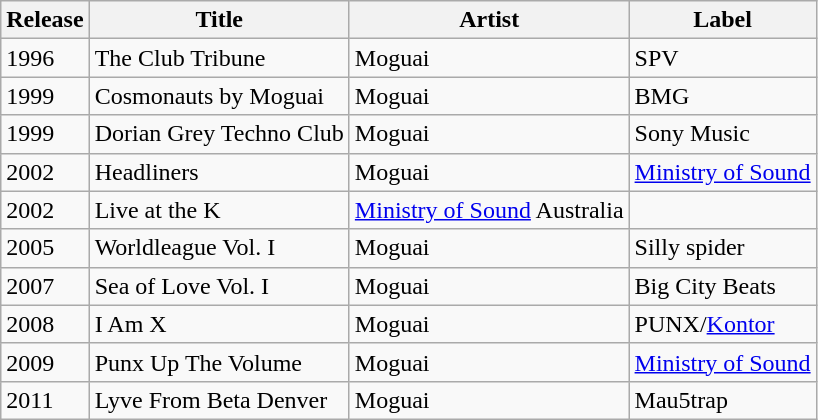<table class="wikitable">
<tr>
<th>Release</th>
<th>Title</th>
<th>Artist</th>
<th>Label</th>
</tr>
<tr>
<td>1996</td>
<td>The Club Tribune</td>
<td>Moguai</td>
<td>SPV</td>
</tr>
<tr>
<td>1999</td>
<td>Cosmonauts by Moguai</td>
<td>Moguai</td>
<td>BMG</td>
</tr>
<tr>
<td>1999</td>
<td>Dorian Grey Techno Club</td>
<td>Moguai</td>
<td>Sony Music</td>
</tr>
<tr>
<td>2002</td>
<td>Headliners</td>
<td>Moguai</td>
<td><a href='#'>Ministry of Sound</a></td>
</tr>
<tr>
<td>2002</td>
<td>Live at the K</td>
<td><a href='#'>Ministry of Sound</a> Australia</td>
<td></td>
</tr>
<tr>
<td>2005</td>
<td>Worldleague Vol. I</td>
<td>Moguai</td>
<td>Silly spider</td>
</tr>
<tr>
<td>2007</td>
<td>Sea of Love Vol. I</td>
<td>Moguai</td>
<td>Big City Beats</td>
</tr>
<tr>
<td>2008</td>
<td>I Am X</td>
<td>Moguai</td>
<td>PUNX/<a href='#'>Kontor</a></td>
</tr>
<tr>
<td>2009</td>
<td>Punx Up The Volume</td>
<td>Moguai</td>
<td><a href='#'>Ministry of Sound</a></td>
</tr>
<tr>
<td>2011</td>
<td>Lyve From Beta Denver</td>
<td>Moguai</td>
<td>Mau5trap</td>
</tr>
</table>
